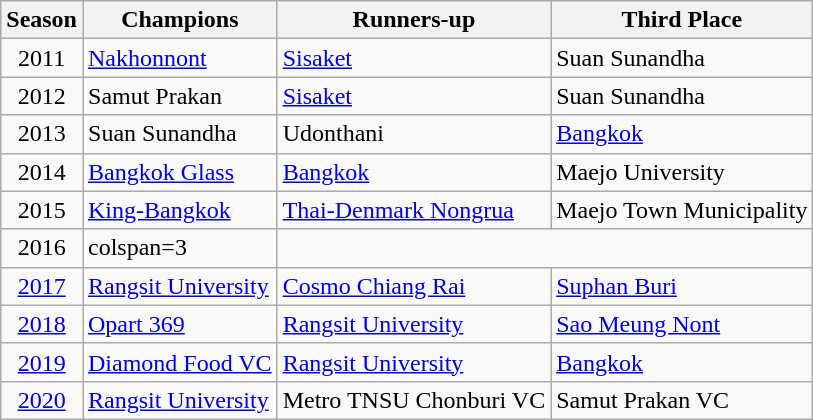<table class="wikitable">
<tr>
<th>Season</th>
<th>Champions</th>
<th>Runners-up</th>
<th>Third Place</th>
</tr>
<tr>
<td align=center>2011</td>
<td><a href='#'>Nakhonnont</a></td>
<td><a href='#'>Sisaket</a></td>
<td>Suan Sunandha</td>
</tr>
<tr>
<td align=center>2012</td>
<td>Samut Prakan</td>
<td><a href='#'>Sisaket</a></td>
<td>Suan Sunandha</td>
</tr>
<tr>
<td align=center>2013</td>
<td>Suan Sunandha</td>
<td>Udonthani</td>
<td><a href='#'>Bangkok</a></td>
</tr>
<tr>
<td align=center>2014</td>
<td><a href='#'>Bangkok Glass</a></td>
<td><a href='#'>Bangkok</a></td>
<td>Maejo University</td>
</tr>
<tr>
<td align=center>2015</td>
<td><a href='#'>King-Bangkok</a></td>
<td><a href='#'>Thai-Denmark Nongrua</a></td>
<td>Maejo Town Municipality</td>
</tr>
<tr>
<td align=center>2016</td>
<td>colspan=3 </td>
</tr>
<tr>
<td align=center><a href='#'>2017</a></td>
<td><a href='#'>Rangsit University</a></td>
<td><a href='#'>Cosmo Chiang Rai</a></td>
<td><a href='#'>Suphan Buri</a></td>
</tr>
<tr>
<td align=center><a href='#'>2018</a></td>
<td><a href='#'>Opart 369</a></td>
<td><a href='#'>Rangsit University</a></td>
<td><a href='#'>Sao Meung Nont</a></td>
</tr>
<tr>
<td align=center><a href='#'>2019</a></td>
<td><a href='#'>Diamond Food VC</a></td>
<td><a href='#'>Rangsit University</a></td>
<td><a href='#'>Bangkok</a></td>
</tr>
<tr>
<td align=center><a href='#'>2020</a></td>
<td><a href='#'>Rangsit University</a></td>
<td>Metro TNSU Chonburi VC</td>
<td>Samut Prakan VC</td>
</tr>
</table>
